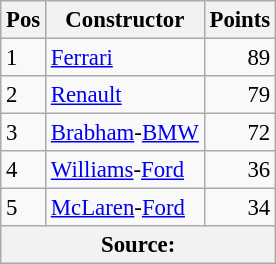<table class="wikitable" style="font-size: 95%;">
<tr>
<th>Pos</th>
<th>Constructor</th>
<th>Points</th>
</tr>
<tr>
<td>1</td>
<td> <a href='#'>Ferrari</a></td>
<td style="text-align: right">89</td>
</tr>
<tr>
<td>2</td>
<td> <a href='#'>Renault</a></td>
<td style="text-align: right">79</td>
</tr>
<tr>
<td>3</td>
<td> <a href='#'>Brabham</a>-<a href='#'>BMW</a></td>
<td style="text-align: right">72</td>
</tr>
<tr>
<td>4</td>
<td> <a href='#'>Williams</a>-<a href='#'>Ford</a></td>
<td style="text-align: right">36</td>
</tr>
<tr>
<td>5</td>
<td> <a href='#'>McLaren</a>-<a href='#'>Ford</a></td>
<td style="text-align: right">34</td>
</tr>
<tr>
<th colspan=4>Source: </th>
</tr>
</table>
